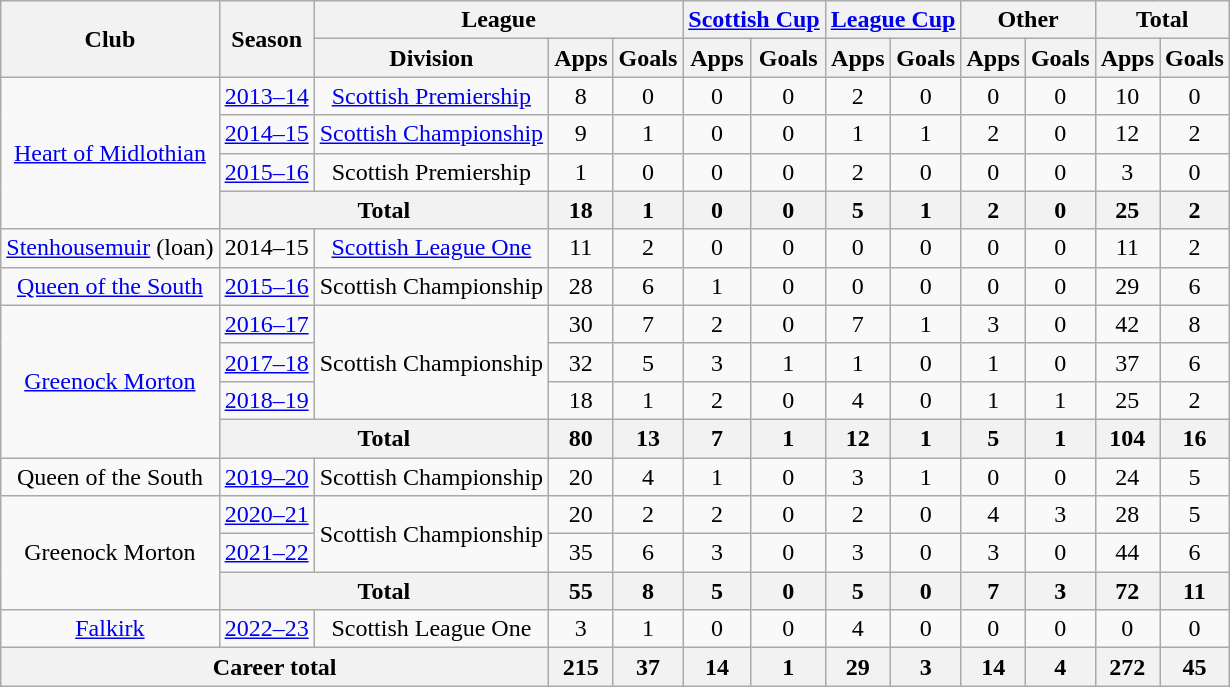<table class="wikitable" style="text-align:center">
<tr>
<th rowspan="2">Club</th>
<th rowspan="2">Season</th>
<th colspan="3">League</th>
<th colspan="2"><a href='#'>Scottish Cup</a></th>
<th colspan="2"><a href='#'>League Cup</a></th>
<th colspan="2">Other</th>
<th colspan="2">Total</th>
</tr>
<tr>
<th>Division</th>
<th>Apps</th>
<th>Goals</th>
<th>Apps</th>
<th>Goals</th>
<th>Apps</th>
<th>Goals</th>
<th>Apps</th>
<th>Goals</th>
<th>Apps</th>
<th>Goals</th>
</tr>
<tr>
<td rowspan="4"><a href='#'>Heart of Midlothian</a></td>
<td><a href='#'>2013–14</a></td>
<td><a href='#'>Scottish Premiership</a></td>
<td>8</td>
<td>0</td>
<td>0</td>
<td>0</td>
<td>2</td>
<td>0</td>
<td>0</td>
<td>0</td>
<td>10</td>
<td>0</td>
</tr>
<tr>
<td><a href='#'>2014–15</a></td>
<td><a href='#'>Scottish Championship</a></td>
<td>9</td>
<td>1</td>
<td>0</td>
<td>0</td>
<td>1</td>
<td>1</td>
<td>2</td>
<td>0</td>
<td>12</td>
<td>2</td>
</tr>
<tr>
<td><a href='#'>2015–16</a></td>
<td>Scottish Premiership</td>
<td>1</td>
<td>0</td>
<td>0</td>
<td>0</td>
<td>2</td>
<td>0</td>
<td>0</td>
<td>0</td>
<td>3</td>
<td>0</td>
</tr>
<tr>
<th colspan="2">Total</th>
<th>18</th>
<th>1</th>
<th>0</th>
<th>0</th>
<th>5</th>
<th>1</th>
<th>2</th>
<th>0</th>
<th>25</th>
<th>2</th>
</tr>
<tr>
<td><a href='#'>Stenhousemuir</a> (loan)</td>
<td>2014–15</td>
<td><a href='#'>Scottish League One</a></td>
<td>11</td>
<td>2</td>
<td>0</td>
<td>0</td>
<td>0</td>
<td>0</td>
<td>0</td>
<td>0</td>
<td>11</td>
<td>2</td>
</tr>
<tr>
<td><a href='#'>Queen of the South</a></td>
<td><a href='#'>2015–16</a></td>
<td>Scottish Championship</td>
<td>28</td>
<td>6</td>
<td>1</td>
<td>0</td>
<td>0</td>
<td>0</td>
<td>0</td>
<td>0</td>
<td>29</td>
<td>6</td>
</tr>
<tr>
<td rowspan="4"><a href='#'>Greenock Morton</a></td>
<td><a href='#'>2016–17</a></td>
<td rowspan="3">Scottish Championship</td>
<td>30</td>
<td>7</td>
<td>2</td>
<td>0</td>
<td>7</td>
<td>1</td>
<td>3</td>
<td>0</td>
<td>42</td>
<td>8</td>
</tr>
<tr>
<td><a href='#'>2017–18</a></td>
<td>32</td>
<td>5</td>
<td>3</td>
<td>1</td>
<td>1</td>
<td>0</td>
<td>1</td>
<td>0</td>
<td>37</td>
<td>6</td>
</tr>
<tr>
<td><a href='#'>2018–19</a></td>
<td>18</td>
<td>1</td>
<td>2</td>
<td>0</td>
<td>4</td>
<td>0</td>
<td>1</td>
<td>1</td>
<td>25</td>
<td>2</td>
</tr>
<tr>
<th colspan="2">Total</th>
<th>80</th>
<th>13</th>
<th>7</th>
<th>1</th>
<th>12</th>
<th>1</th>
<th>5</th>
<th>1</th>
<th>104</th>
<th>16</th>
</tr>
<tr>
<td>Queen of the South</td>
<td><a href='#'>2019–20</a></td>
<td>Scottish Championship</td>
<td>20</td>
<td>4</td>
<td>1</td>
<td>0</td>
<td>3</td>
<td>1</td>
<td>0</td>
<td>0</td>
<td>24</td>
<td>5</td>
</tr>
<tr>
<td rowspan="3">Greenock Morton</td>
<td><a href='#'>2020–21</a></td>
<td rowspan="2">Scottish Championship</td>
<td>20</td>
<td>2</td>
<td>2</td>
<td>0</td>
<td>2</td>
<td>0</td>
<td>4</td>
<td>3</td>
<td>28</td>
<td>5</td>
</tr>
<tr>
<td><a href='#'>2021–22</a></td>
<td>35</td>
<td>6</td>
<td>3</td>
<td>0</td>
<td>3</td>
<td>0</td>
<td>3</td>
<td>0</td>
<td>44</td>
<td>6</td>
</tr>
<tr>
<th colspan="2">Total</th>
<th>55</th>
<th>8</th>
<th>5</th>
<th>0</th>
<th>5</th>
<th>0</th>
<th>7</th>
<th>3</th>
<th>72</th>
<th>11</th>
</tr>
<tr>
<td><a href='#'>Falkirk</a></td>
<td><a href='#'>2022–23</a></td>
<td>Scottish League One</td>
<td>3</td>
<td>1</td>
<td>0</td>
<td>0</td>
<td>4</td>
<td>0</td>
<td>0</td>
<td>0</td>
<td>0</td>
<td>0</td>
</tr>
<tr>
<th colspan="3">Career total</th>
<th>215</th>
<th>37</th>
<th>14</th>
<th>1</th>
<th>29</th>
<th>3</th>
<th>14</th>
<th>4</th>
<th>272</th>
<th>45</th>
</tr>
</table>
